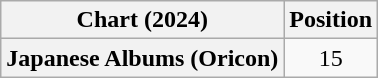<table class="wikitable plainrowheaders" style="text-align:center">
<tr>
<th scope="col">Chart (2024)</th>
<th scope="col">Position</th>
</tr>
<tr>
<th scope="row">Japanese Albums (Oricon)</th>
<td>15</td>
</tr>
</table>
